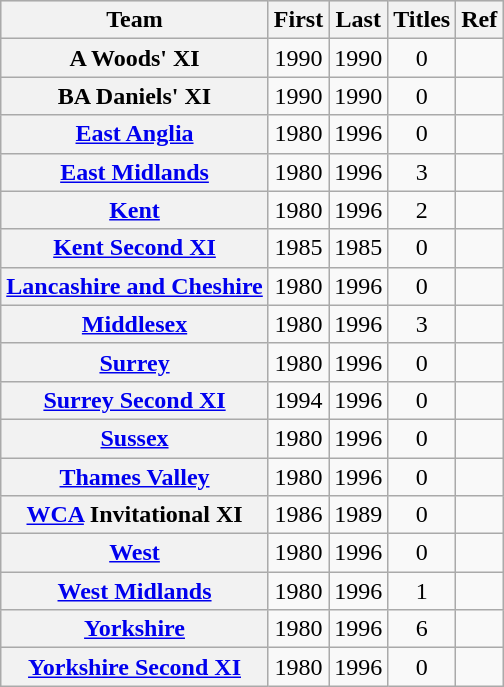<table class="wikitable sortable plainrowheaders" style="text-align:center;">
<tr style="font-weight:bold; background:#ddd;"|>
<th scope="col">Team</th>
<th scope="col">First</th>
<th scope="col">Last</th>
<th scope="col">Titles</th>
<th scope="col" class="unsortable">Ref</th>
</tr>
<tr>
<th scope="row">A Woods' XI</th>
<td>1990</td>
<td>1990</td>
<td>0</td>
<td></td>
</tr>
<tr>
<th scope="row">BA Daniels' XI</th>
<td>1990</td>
<td>1990</td>
<td>0</td>
<td></td>
</tr>
<tr>
<th scope="row"><a href='#'>East Anglia</a></th>
<td>1980</td>
<td>1996</td>
<td>0</td>
<td></td>
</tr>
<tr>
<th scope="row"><a href='#'>East Midlands</a></th>
<td>1980</td>
<td>1996</td>
<td>3</td>
<td></td>
</tr>
<tr>
<th scope="row"><a href='#'>Kent</a></th>
<td>1980</td>
<td>1996</td>
<td>2</td>
<td></td>
</tr>
<tr>
<th scope="row"><a href='#'>Kent Second XI</a></th>
<td>1985</td>
<td>1985</td>
<td>0</td>
<td></td>
</tr>
<tr>
<th scope="row"><a href='#'>Lancashire and Cheshire</a></th>
<td>1980</td>
<td>1996</td>
<td>0</td>
<td></td>
</tr>
<tr>
<th scope="row"><a href='#'>Middlesex</a></th>
<td>1980</td>
<td>1996</td>
<td>3</td>
<td></td>
</tr>
<tr>
<th scope="row"><a href='#'>Surrey</a></th>
<td>1980</td>
<td>1996</td>
<td>0</td>
<td></td>
</tr>
<tr>
<th scope="row"><a href='#'>Surrey Second XI</a></th>
<td>1994</td>
<td>1996</td>
<td>0</td>
<td></td>
</tr>
<tr>
<th scope="row"><a href='#'>Sussex</a></th>
<td>1980</td>
<td>1996</td>
<td>0</td>
<td></td>
</tr>
<tr>
<th scope="row"><a href='#'>Thames Valley</a></th>
<td>1980</td>
<td>1996</td>
<td>0</td>
<td></td>
</tr>
<tr>
<th scope="row"><a href='#'>WCA</a> Invitational XI</th>
<td>1986</td>
<td>1989</td>
<td>0</td>
<td></td>
</tr>
<tr>
<th scope="row"><a href='#'>West</a></th>
<td>1980</td>
<td>1996</td>
<td>0</td>
<td></td>
</tr>
<tr>
<th scope="row"><a href='#'>West Midlands</a></th>
<td>1980</td>
<td>1996</td>
<td>1</td>
<td></td>
</tr>
<tr>
<th scope="row"><a href='#'>Yorkshire</a></th>
<td>1980</td>
<td>1996</td>
<td>6</td>
<td></td>
</tr>
<tr>
<th scope="row"><a href='#'>Yorkshire Second XI</a></th>
<td>1980</td>
<td>1996</td>
<td>0</td>
<td></td>
</tr>
</table>
